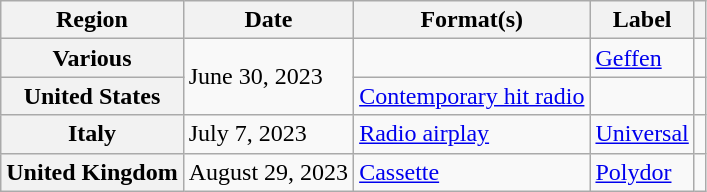<table class="wikitable plainrowheaders">
<tr>
<th scope="col">Region</th>
<th scope="col">Date</th>
<th scope="col">Format(s)</th>
<th scope="col">Label</th>
<th scope="col"></th>
</tr>
<tr>
<th scope="row">Various</th>
<td rowspan="2">June 30, 2023</td>
<td></td>
<td><a href='#'>Geffen</a></td>
<td style="text-align:center;"></td>
</tr>
<tr>
<th scope="row">United States</th>
<td><a href='#'>Contemporary hit radio</a></td>
<td></td>
<td style="text-align:center;"></td>
</tr>
<tr>
<th scope="row">Italy</th>
<td>July 7, 2023</td>
<td><a href='#'>Radio airplay</a></td>
<td><a href='#'>Universal</a></td>
<td style="text-align:center;"></td>
</tr>
<tr>
<th scope="row">United Kingdom</th>
<td>August 29, 2023</td>
<td><a href='#'>Cassette</a></td>
<td><a href='#'>Polydor</a></td>
<td style="text-align:center;"></td>
</tr>
</table>
